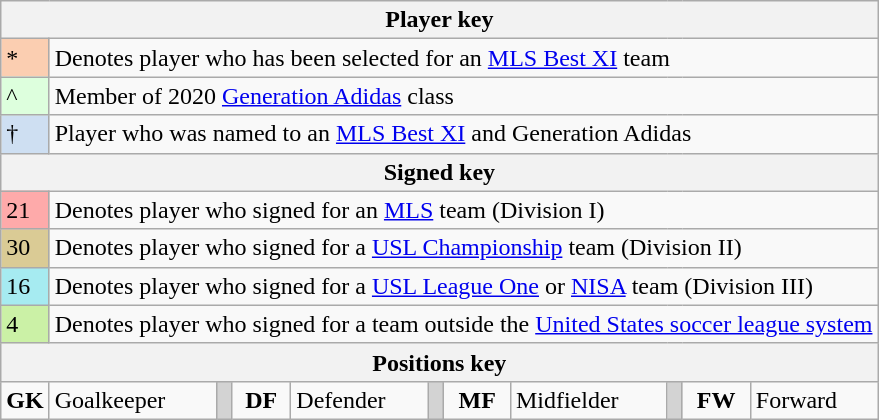<table class="wikitable">
<tr>
<th colspan="11">Player key</th>
</tr>
<tr>
<td scope="row" style="background:#FBCEB1;">*</td>
<td colspan="11">Denotes player who has been selected for an <a href='#'>MLS Best XI</a> team</td>
</tr>
<tr>
<td scope="row" style="background:#ddffdd;">^</td>
<td colspan="11">Member of 2020 <a href='#'>Generation Adidas</a> class</td>
</tr>
<tr>
<td scope="row" style="background:#cedff2;">†</td>
<td colspan="11">Player who was named to an <a href='#'>MLS Best XI</a> and Generation Adidas</td>
</tr>
<tr>
<th colspan="11">Signed key</th>
</tr>
<tr>
<td scope="row" style="background:#FEAAAA;">21</td>
<td colspan="11">Denotes player who signed for an <a href='#'>MLS</a> team (Division I)</td>
</tr>
<tr>
<td scope="row" style="background:#DACB95;">30</td>
<td colspan="11">Denotes player who signed for a <a href='#'>USL Championship</a> team (Division II)</td>
</tr>
<tr>
<td scope="row" style="background:#A6EBF1;">16</td>
<td colspan="11">Denotes player who signed for a <a href='#'>USL League One</a> or <a href='#'>NISA</a> team (Division III)</td>
</tr>
<tr>
<td scope="row" style="background:#CBF1A6;">4</td>
<td colspan="11">Denotes player who signed for a team outside the <a href='#'>United States soccer league system</a></td>
</tr>
<tr>
<th colspan="11">Positions key</th>
</tr>
<tr>
<td style="text-align:center;"><strong>GK</strong></td>
<td style="text-align:left;">Goalkeeper</td>
<td style="background-color:lightgrey;"></td>
<td style="text-align:center;"><strong>DF</strong></td>
<td style="text-align:left;">Defender</td>
<td style="background-color:lightgrey;"></td>
<td style="text-align:center;"><strong>MF</strong></td>
<td style="text-align:left;">Midfielder</td>
<td style="background-color:lightgrey;"></td>
<td style="text-align:center;"><strong>FW</strong></td>
<td style="text-align:left;">Forward</td>
</tr>
</table>
